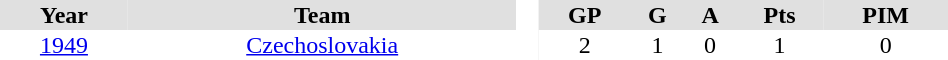<table border="0" cellpadding="1" cellspacing="0" style="text-align:center; width:50%">
<tr ALIGN="center" bgcolor="#e0e0e0">
<th>Year</th>
<th>Team</th>
<th ALIGN="center" rowspan="99" bgcolor="#ffffff"> </th>
<th>GP</th>
<th>G</th>
<th>A</th>
<th>Pts</th>
<th>PIM</th>
</tr>
<tr ALIGN="center">
<td><a href='#'>1949</a></td>
<td><a href='#'>Czechoslovakia</a></td>
<td>2</td>
<td>1</td>
<td>0</td>
<td>1</td>
<td>0</td>
</tr>
</table>
